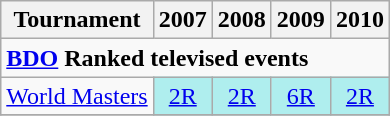<table class=wikitable style=text-align:center;>
<tr>
<th>Tournament</th>
<th>2007</th>
<th>2008</th>
<th>2009</th>
<th>2010</th>
</tr>
<tr>
<td colspan="26" align="left"><strong><a href='#'>BDO</a> Ranked televised events</strong></td>
</tr>
<tr>
<td align=left><a href='#'>World Masters</a></td>
<td style="text-align:center; background:#afeeee;"><a href='#'>2R</a></td>
<td style="text-align:center; background:#afeeee;"><a href='#'>2R</a></td>
<td style="text-align:center; background:#afeeee;"><a href='#'>6R</a></td>
<td style="text-align:center; background:#afeeee;"><a href='#'>2R</a></td>
</tr>
<tr>
</tr>
</table>
